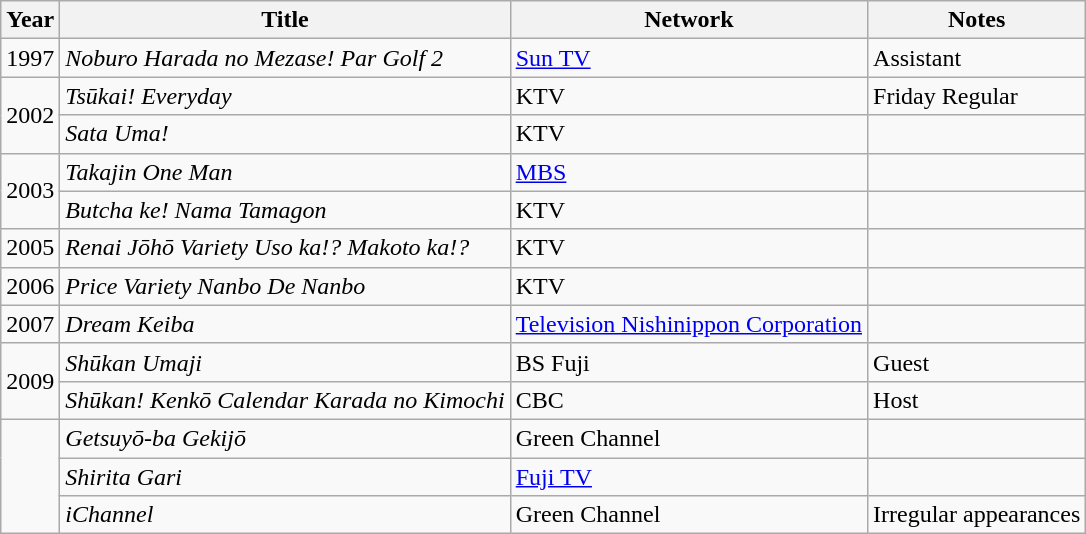<table class="wikitable">
<tr>
<th>Year</th>
<th>Title</th>
<th>Network</th>
<th>Notes</th>
</tr>
<tr>
<td>1997</td>
<td><em>Noburo Harada no Mezase! Par Golf 2</em></td>
<td><a href='#'>Sun TV</a></td>
<td>Assistant</td>
</tr>
<tr>
<td rowspan="2">2002</td>
<td><em>Tsūkai! Everyday</em></td>
<td>KTV</td>
<td>Friday Regular</td>
</tr>
<tr>
<td><em>Sata Uma!</em></td>
<td>KTV</td>
<td></td>
</tr>
<tr>
<td rowspan="2">2003</td>
<td><em>Takajin One Man</em></td>
<td><a href='#'>MBS</a></td>
<td></td>
</tr>
<tr>
<td><em>Butcha ke! Nama Tamagon</em></td>
<td>KTV</td>
<td></td>
</tr>
<tr>
<td>2005</td>
<td><em>Renai Jōhō Variety Uso ka!? Makoto ka!?</em></td>
<td>KTV</td>
<td></td>
</tr>
<tr>
<td>2006</td>
<td><em>Price Variety Nanbo De Nanbo</em></td>
<td>KTV</td>
<td></td>
</tr>
<tr>
<td>2007</td>
<td><em>Dream Keiba</em></td>
<td><a href='#'>Television Nishinippon Corporation</a></td>
<td></td>
</tr>
<tr>
<td rowspan="2">2009</td>
<td><em>Shūkan Umaji</em></td>
<td>BS Fuji</td>
<td>Guest</td>
</tr>
<tr>
<td><em>Shūkan! Kenkō Calendar Karada no Kimochi</em></td>
<td>CBC</td>
<td>Host</td>
</tr>
<tr>
<td rowspan="3"></td>
<td><em>Getsuyō-ba Gekijō</em></td>
<td>Green Channel</td>
<td></td>
</tr>
<tr>
<td><em>Shirita Gari</em></td>
<td><a href='#'>Fuji TV</a></td>
<td></td>
</tr>
<tr>
<td><em>iChannel</em></td>
<td>Green Channel</td>
<td>Irregular appearances</td>
</tr>
</table>
